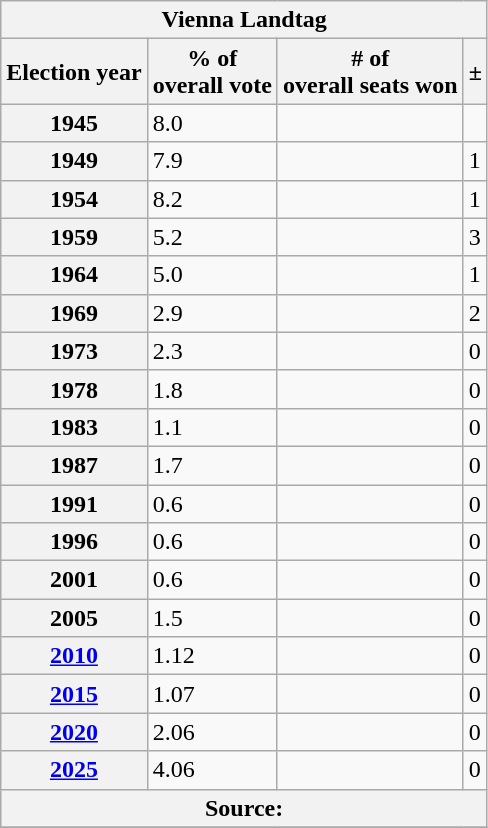<table class=wikitable>
<tr>
<th colspan=6>Vienna Landtag</th>
</tr>
<tr>
<th>Election year</th>
<th>% of<br>overall vote</th>
<th># of<br>overall seats won</th>
<th>±</th>
</tr>
<tr>
<th>1945</th>
<td>8.0</td>
<td></td>
<td></td>
</tr>
<tr>
<th>1949</th>
<td>7.9</td>
<td></td>
<td>1</td>
</tr>
<tr>
<th>1954</th>
<td>8.2</td>
<td></td>
<td>1</td>
</tr>
<tr>
<th>1959</th>
<td>5.2</td>
<td></td>
<td>3</td>
</tr>
<tr>
<th>1964</th>
<td>5.0</td>
<td></td>
<td>1</td>
</tr>
<tr>
<th>1969</th>
<td>2.9</td>
<td></td>
<td>2</td>
</tr>
<tr>
<th>1973</th>
<td>2.3</td>
<td></td>
<td>0</td>
</tr>
<tr>
<th>1978</th>
<td>1.8</td>
<td></td>
<td>0</td>
</tr>
<tr>
<th>1983</th>
<td>1.1</td>
<td></td>
<td>0</td>
</tr>
<tr>
<th>1987</th>
<td>1.7</td>
<td></td>
<td>0</td>
</tr>
<tr>
<th>1991</th>
<td>0.6</td>
<td></td>
<td>0</td>
</tr>
<tr>
<th>1996</th>
<td>0.6</td>
<td></td>
<td>0</td>
</tr>
<tr>
<th>2001</th>
<td>0.6</td>
<td></td>
<td>0</td>
</tr>
<tr>
<th>2005</th>
<td>1.5</td>
<td></td>
<td>0</td>
</tr>
<tr>
<th><a href='#'>2010</a></th>
<td>1.12</td>
<td></td>
<td>0</td>
</tr>
<tr>
<th><a href='#'>2015</a></th>
<td>1.07</td>
<td></td>
<td>0</td>
</tr>
<tr>
<th><a href='#'>2020</a></th>
<td>2.06</td>
<td></td>
<td>0</td>
</tr>
<tr>
<th><a href='#'>2025</a></th>
<td>4.06</td>
<td></td>
<td>0</td>
</tr>
<tr>
<th colspan=6>Source:  </th>
</tr>
<tr>
</tr>
</table>
